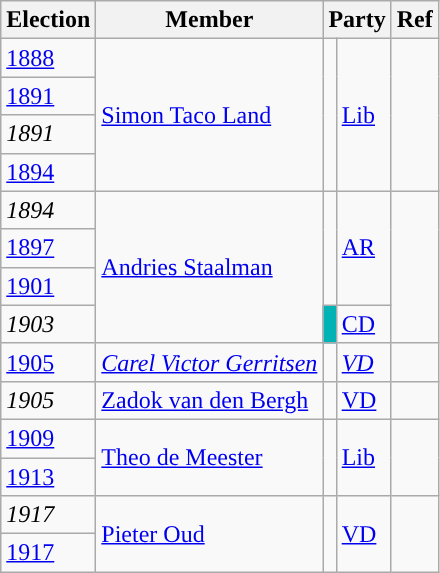<table class="wikitable">
<tr>
<th scope="col">Election</th>
<th scope="col">Member</th>
<th scope="col" colspan="2">Party</th>
<th scope="col">Ref</th>
</tr>
<tr>
<td scope="row"><a href='#'>1888</a></td>
<td scope="row" rowspan=4><a href='#'>Simon Taco Land</a></td>
<td scope="row" rowspan=4 style="background-color:"></td>
<td scope="row" rowspan=4><a href='#'>Lib</a></td>
<td scope="row" rowspan=4></td>
</tr>
<tr>
<td scope="row"><a href='#'>1891</a></td>
</tr>
<tr>
<td scope="row"><em>1891</em></td>
</tr>
<tr>
<td scope="row"><a href='#'>1894</a></td>
</tr>
<tr>
<td scope="row"><em>1894</em></td>
<td scope="row" rowspan=4><a href='#'>Andries Staalman</a></td>
<td scope="row" rowspan=3 style="background-color:"></td>
<td scope="row" rowspan=3><a href='#'>AR</a></td>
<td scope="row" rowspan=4></td>
</tr>
<tr>
<td scope="row"><a href='#'>1897</a></td>
</tr>
<tr>
<td scope="row"><a href='#'>1901</a></td>
</tr>
<tr>
<td scope="row"><em>1903</em></td>
<td scope="row" style="background-color:#01b3b4"></td>
<td scope="row"><a href='#'>CD</a></td>
</tr>
<tr>
<td scope="row"><a href='#'>1905</a></td>
<td scope="row"><em><a href='#'>Carel Victor Gerritsen</a></em></td>
<td scope="row" style="background-color:"></td>
<td scope="row"><em><a href='#'>VD</a></em></td>
<td scope="row"></td>
</tr>
<tr>
<td scope="row"><em>1905</em></td>
<td scope="row"><a href='#'>Zadok van den Bergh</a></td>
<td scope="row" style="background-color:"></td>
<td scope="row"><a href='#'>VD</a></td>
<td scope="row"></td>
</tr>
<tr>
<td scope="row"><a href='#'>1909</a></td>
<td scope="row" rowspan=2><a href='#'>Theo de Meester</a></td>
<td scope="row" rowspan=2 style="background-color:"></td>
<td scope="row" rowspan=2><a href='#'>Lib</a></td>
<td scope="row" rowspan=2></td>
</tr>
<tr>
<td scope="row"><a href='#'>1913</a></td>
</tr>
<tr>
<td scope="row"><em>1917</em></td>
<td scope="row" rowspan=2><a href='#'>Pieter Oud</a></td>
<td scope="row" rowspan=2 style="background-color:"></td>
<td scope="row" rowspan=2><a href='#'>VD</a></td>
<td scope="row" rowspan=2></td>
</tr>
<tr>
<td scope="row"><a href='#'>1917</a></td>
</tr>
</table>
